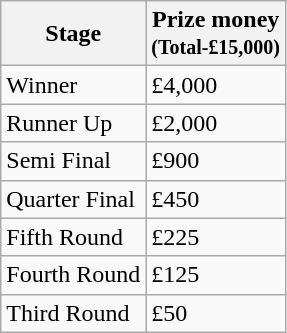<table class="wikitable">
<tr>
<th>Stage</th>
<th>Prize money<br><small>(Total-£15,000)</small></th>
</tr>
<tr>
<td>Winner</td>
<td>£4,000</td>
</tr>
<tr>
<td>Runner Up</td>
<td>£2,000</td>
</tr>
<tr>
<td>Semi Final</td>
<td>£900</td>
</tr>
<tr>
<td>Quarter Final</td>
<td>£450</td>
</tr>
<tr>
<td>Fifth Round</td>
<td>£225</td>
</tr>
<tr>
<td>Fourth Round</td>
<td>£125</td>
</tr>
<tr>
<td>Third Round</td>
<td>£50</td>
</tr>
</table>
